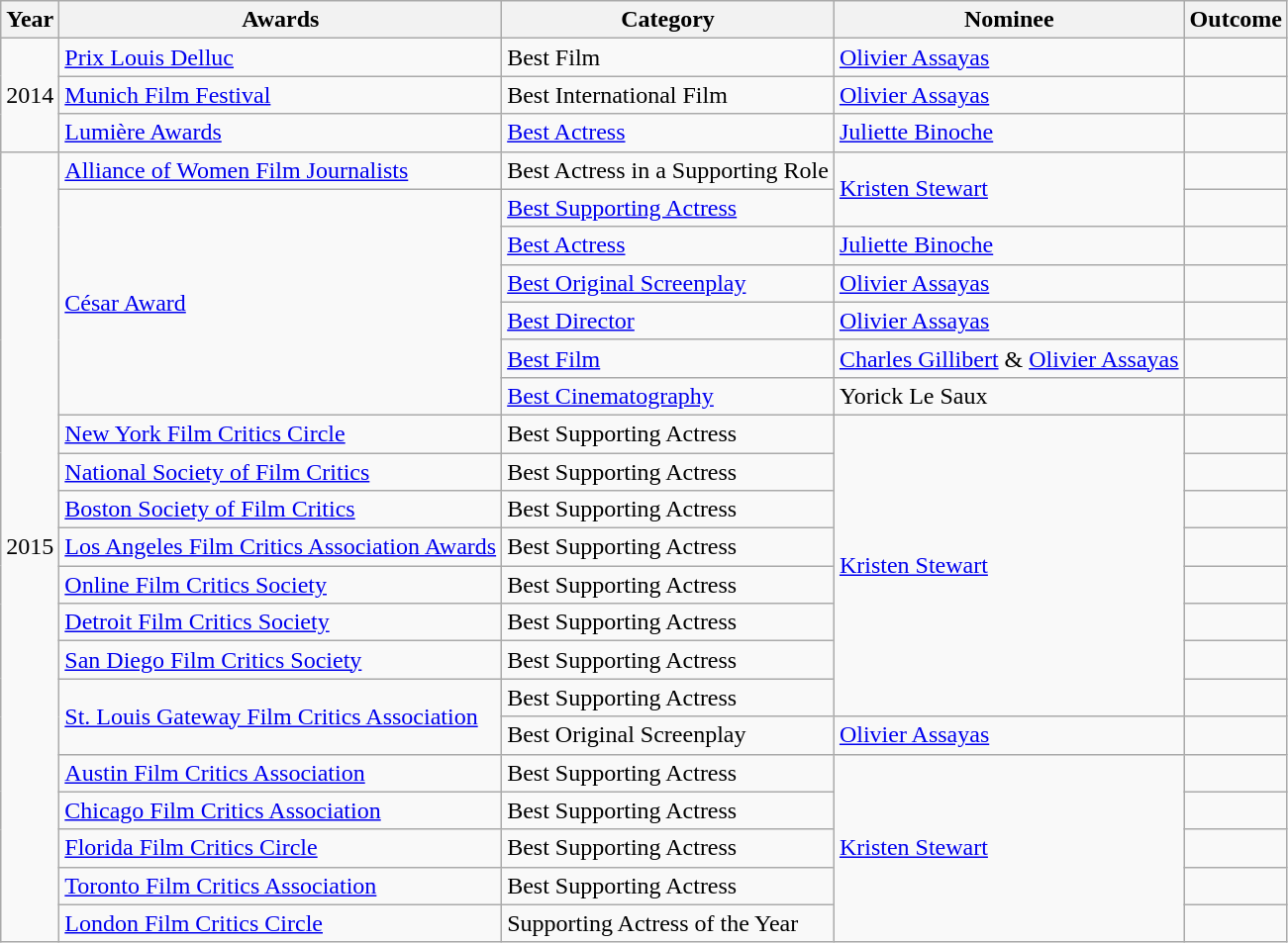<table class="wikitable">
<tr>
<th>Year</th>
<th>Awards</th>
<th>Category</th>
<th>Nominee</th>
<th>Outcome</th>
</tr>
<tr>
<td rowspan=3>2014</td>
<td><a href='#'>Prix Louis Delluc</a></td>
<td>Best Film</td>
<td><a href='#'>Olivier Assayas</a></td>
<td></td>
</tr>
<tr>
<td><a href='#'>Munich Film Festival</a></td>
<td>Best International Film</td>
<td><a href='#'>Olivier Assayas</a></td>
<td></td>
</tr>
<tr>
<td><a href='#'>Lumière Awards</a></td>
<td><a href='#'>Best Actress</a></td>
<td><a href='#'>Juliette Binoche</a></td>
<td></td>
</tr>
<tr>
<td rowspan="21">2015</td>
<td><a href='#'>Alliance of Women Film Journalists</a></td>
<td>Best Actress in a Supporting Role</td>
<td rowspan="2"><a href='#'>Kristen Stewart</a></td>
<td></td>
</tr>
<tr>
<td rowspan=6><a href='#'>César Award</a></td>
<td><a href='#'>Best Supporting Actress</a></td>
<td></td>
</tr>
<tr>
<td><a href='#'>Best Actress</a></td>
<td><a href='#'>Juliette Binoche</a></td>
<td></td>
</tr>
<tr>
<td><a href='#'>Best Original Screenplay</a></td>
<td><a href='#'>Olivier Assayas</a></td>
<td></td>
</tr>
<tr>
<td><a href='#'>Best Director</a></td>
<td><a href='#'>Olivier Assayas</a></td>
<td></td>
</tr>
<tr>
<td><a href='#'>Best Film</a></td>
<td><a href='#'>Charles Gillibert</a> & <a href='#'>Olivier Assayas</a></td>
<td></td>
</tr>
<tr>
<td><a href='#'>Best Cinematography</a></td>
<td>Yorick Le Saux</td>
<td></td>
</tr>
<tr>
<td><a href='#'>New York Film Critics Circle</a></td>
<td>Best Supporting Actress</td>
<td rowspan="8"><a href='#'>Kristen Stewart</a></td>
<td></td>
</tr>
<tr>
<td><a href='#'>National Society of Film Critics</a></td>
<td>Best Supporting Actress</td>
<td></td>
</tr>
<tr>
<td><a href='#'>Boston Society of Film Critics</a></td>
<td>Best Supporting Actress</td>
<td></td>
</tr>
<tr>
<td><a href='#'>Los Angeles Film Critics Association Awards</a></td>
<td>Best Supporting Actress</td>
<td></td>
</tr>
<tr>
<td><a href='#'>Online Film Critics Society</a></td>
<td>Best Supporting Actress</td>
<td></td>
</tr>
<tr>
<td><a href='#'>Detroit Film Critics Society</a></td>
<td>Best Supporting Actress</td>
<td></td>
</tr>
<tr>
<td><a href='#'>San Diego Film Critics Society</a></td>
<td>Best Supporting Actress</td>
<td></td>
</tr>
<tr>
<td rowspan=2><a href='#'>St. Louis Gateway Film Critics Association</a></td>
<td>Best Supporting Actress</td>
<td></td>
</tr>
<tr>
<td>Best Original Screenplay</td>
<td><a href='#'>Olivier Assayas</a></td>
<td></td>
</tr>
<tr>
<td><a href='#'>Austin Film Critics Association</a></td>
<td>Best Supporting Actress</td>
<td rowspan="5"><a href='#'>Kristen Stewart</a></td>
<td></td>
</tr>
<tr>
<td><a href='#'>Chicago Film Critics Association</a></td>
<td>Best Supporting Actress</td>
<td></td>
</tr>
<tr>
<td><a href='#'>Florida Film Critics Circle</a></td>
<td>Best Supporting Actress</td>
<td></td>
</tr>
<tr>
<td><a href='#'>Toronto Film Critics Association</a></td>
<td>Best Supporting Actress</td>
<td></td>
</tr>
<tr>
<td><a href='#'>London Film Critics Circle</a></td>
<td>Supporting Actress of the Year</td>
<td></td>
</tr>
</table>
